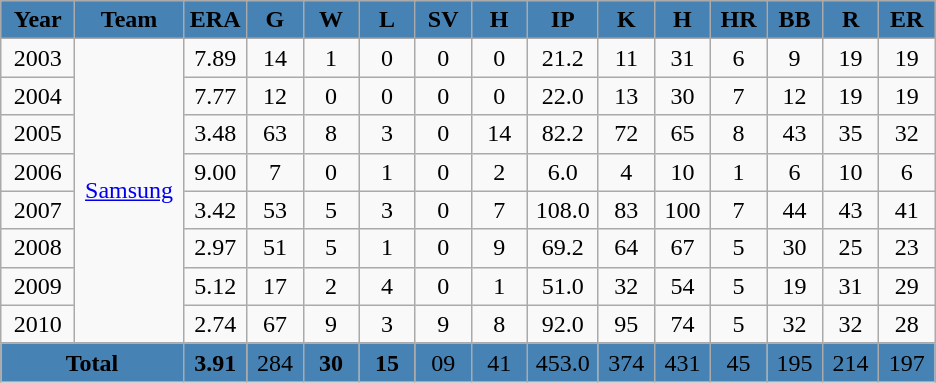<table class="wikitable" style="text-align: center;">
<tr bgcolor="#000000">
<th style="background:#4682B4;" width="42"><span>Year </span></th>
<th style="background:#4682B4;" width="65"><span>Team </span></th>
<th style="background:#4682B4;" width="35"><span>ERA </span></th>
<th style="background:#4682B4;" width="30"><span>G </span></th>
<th style="background:#4682B4;" width="30"><span>W</span></th>
<th style="background:#4682B4;" width="30"><span>L</span></th>
<th style="background:#4682B4;" width="30"><span>SV</span></th>
<th style="background:#4682B4;" width="30"><span>H</span></th>
<th style="background:#4682B4;" width="40"><span>IP </span></th>
<th style="background:#4682B4;" width="30"><span>K </span></th>
<th style="background:#4682B4;" width="30"><span>H </span></th>
<th style="background:#4682B4;" width="30"><span>HR </span></th>
<th style="background:#4682B4;" width="30"><span>BB </span></th>
<th style="background:#4682B4;" width="30"><span>R </span></th>
<th style="background:#4682B4;" width="30"><span>ER</span></th>
</tr>
<tr>
<td>2003</td>
<td rowspan="8" style="text-align:center;"><a href='#'>Samsung</a></td>
<td>7.89</td>
<td>14</td>
<td>1</td>
<td>0</td>
<td>0</td>
<td>0</td>
<td>21.2</td>
<td>11</td>
<td>31</td>
<td>6</td>
<td>9</td>
<td>19</td>
<td>19</td>
</tr>
<tr>
<td>2004</td>
<td>7.77</td>
<td>12</td>
<td>0</td>
<td>0</td>
<td>0</td>
<td>0</td>
<td>22.0</td>
<td>13</td>
<td>30</td>
<td>7</td>
<td>12</td>
<td>19</td>
<td>19</td>
</tr>
<tr>
<td>2005</td>
<td>3.48</td>
<td>63</td>
<td>8</td>
<td>3</td>
<td>0</td>
<td>14</td>
<td>82.2</td>
<td>72</td>
<td>65</td>
<td>8</td>
<td>43</td>
<td>35</td>
<td>32</td>
</tr>
<tr>
<td>2006</td>
<td>9.00</td>
<td>7</td>
<td>0</td>
<td>1</td>
<td>0</td>
<td>2</td>
<td>6.0</td>
<td>4</td>
<td>10</td>
<td>1</td>
<td>6</td>
<td>10</td>
<td>6</td>
</tr>
<tr>
<td>2007</td>
<td>3.42</td>
<td>53</td>
<td>5</td>
<td>3</td>
<td>0</td>
<td>7</td>
<td>108.0</td>
<td>83</td>
<td>100</td>
<td>7</td>
<td>44</td>
<td>43</td>
<td>41</td>
</tr>
<tr>
<td>2008</td>
<td>2.97</td>
<td>51</td>
<td>5</td>
<td>1</td>
<td>0</td>
<td>9</td>
<td>69.2</td>
<td>64</td>
<td>67</td>
<td>5</td>
<td>30</td>
<td>25</td>
<td>23</td>
</tr>
<tr>
<td>2009</td>
<td>5.12</td>
<td>17</td>
<td>2</td>
<td>4</td>
<td>0</td>
<td>1</td>
<td>51.0</td>
<td>32</td>
<td>54</td>
<td>5</td>
<td>19</td>
<td>31</td>
<td>29</td>
</tr>
<tr>
<td>2010</td>
<td>2.74</td>
<td>67</td>
<td>9</td>
<td>3</td>
<td>9</td>
<td>8</td>
<td>92.0</td>
<td>95</td>
<td>74</td>
<td>5</td>
<td>32</td>
<td>32</td>
<td>28</td>
</tr>
<tr bgcolor = "#4682B4">
<td colspan="2"><span><strong>Total</strong></span></td>
<td><span><strong>3.91</strong></span></td>
<td><span>284</span></td>
<td><span><strong>30</strong></span></td>
<td><span><strong>15</strong></span></td>
<td><span>09</span></td>
<td><span>41</span></td>
<td><span>453.0</span></td>
<td><span>374</span></td>
<td><span>431</span></td>
<td><span>45</span></td>
<td><span>195</span></td>
<td><span>214</span></td>
<td><span>197</span></td>
</tr>
</table>
